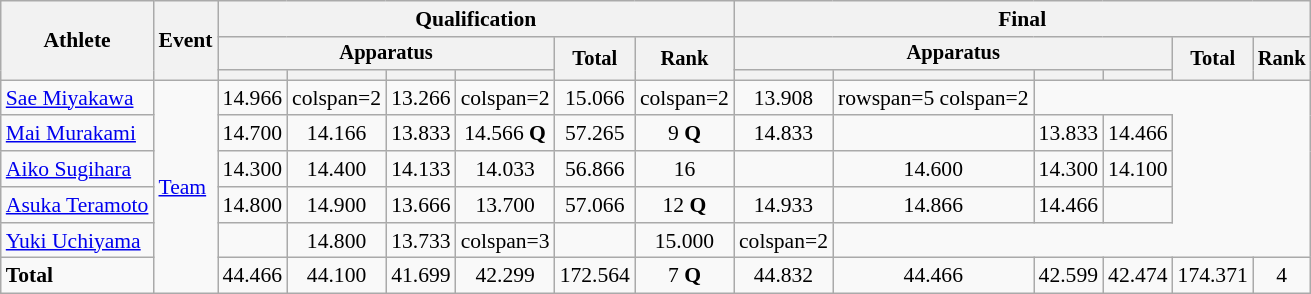<table class="wikitable" style="font-size:90%">
<tr>
<th rowspan=3>Athlete</th>
<th rowspan=3>Event</th>
<th colspan=6>Qualification</th>
<th colspan=6>Final</th>
</tr>
<tr style="font-size:95%">
<th colspan=4>Apparatus</th>
<th rowspan=2>Total</th>
<th rowspan=2>Rank</th>
<th colspan=4>Apparatus</th>
<th rowspan=2>Total</th>
<th rowspan=2>Rank</th>
</tr>
<tr style="font-size:95%">
<th></th>
<th></th>
<th></th>
<th></th>
<th></th>
<th></th>
<th></th>
<th></th>
</tr>
<tr align=center>
<td align=left><a href='#'>Sae Miyakawa</a></td>
<td align=left rowspan=6><a href='#'>Team</a></td>
<td>14.966</td>
<td>colspan=2 </td>
<td>13.266</td>
<td>colspan=2 </td>
<td>15.066</td>
<td>colspan=2 </td>
<td>13.908</td>
<td>rowspan=5 colspan=2 </td>
</tr>
<tr align=center>
<td align=left><a href='#'>Mai Murakami</a></td>
<td>14.700</td>
<td>14.166</td>
<td>13.833</td>
<td>14.566 <strong>Q</strong></td>
<td>57.265</td>
<td>9 <strong>Q</strong></td>
<td>14.833</td>
<td></td>
<td>13.833</td>
<td>14.466</td>
</tr>
<tr align=center>
<td align=left><a href='#'>Aiko Sugihara</a></td>
<td>14.300</td>
<td>14.400</td>
<td>14.133</td>
<td>14.033</td>
<td>56.866</td>
<td>16</td>
<td></td>
<td>14.600</td>
<td>14.300</td>
<td>14.100</td>
</tr>
<tr align=center>
<td align=left><a href='#'>Asuka Teramoto</a></td>
<td>14.800</td>
<td>14.900</td>
<td>13.666</td>
<td>13.700</td>
<td>57.066</td>
<td>12 <strong>Q</strong></td>
<td>14.933</td>
<td>14.866</td>
<td>14.466</td>
<td></td>
</tr>
<tr align=center>
<td align=left><a href='#'>Yuki Uchiyama</a></td>
<td></td>
<td>14.800</td>
<td>13.733</td>
<td>colspan=3 </td>
<td></td>
<td>15.000</td>
<td>colspan=2 </td>
</tr>
<tr align=center>
<td align=left><strong>Total</strong></td>
<td>44.466</td>
<td>44.100</td>
<td>41.699</td>
<td>42.299</td>
<td>172.564</td>
<td>7 <strong>Q</strong></td>
<td>44.832</td>
<td>44.466</td>
<td>42.599</td>
<td>42.474</td>
<td>174.371</td>
<td>4</td>
</tr>
</table>
